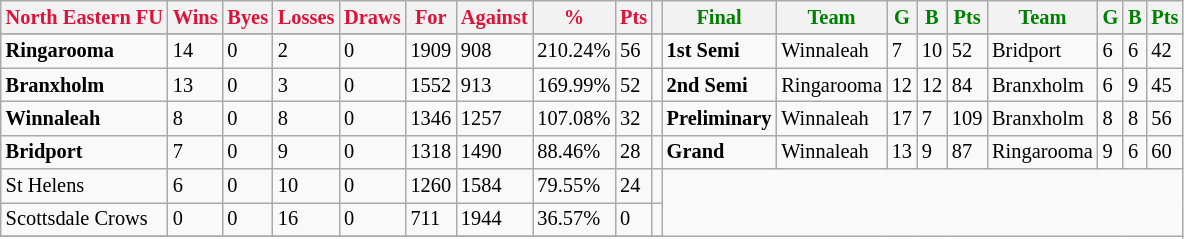<table style="font-size: 85%; text-align: left;" class="wikitable">
<tr>
<th style="color:crimson">North Eastern FU</th>
<th style="color:crimson">Wins</th>
<th style="color:crimson">Byes</th>
<th style="color:crimson">Losses</th>
<th style="color:crimson">Draws</th>
<th style="color:crimson">For</th>
<th style="color:crimson">Against</th>
<th style="color:crimson">%</th>
<th style="color:crimson">Pts</th>
<th></th>
<th style="color:green">Final</th>
<th style="color:green">Team</th>
<th style="color:green">G</th>
<th style="color:green">B</th>
<th style="color:green">Pts</th>
<th style="color:green">Team</th>
<th style="color:green">G</th>
<th style="color:green">B</th>
<th style="color:green">Pts</th>
</tr>
<tr>
</tr>
<tr>
</tr>
<tr>
<td><strong>	Ringarooma	</strong></td>
<td>14</td>
<td>0</td>
<td>2</td>
<td>0</td>
<td>1909</td>
<td>908</td>
<td>210.24%</td>
<td>56</td>
<td></td>
<td><strong>1st Semi</strong></td>
<td>Winnaleah</td>
<td>7</td>
<td>10</td>
<td>52</td>
<td>Bridport</td>
<td>6</td>
<td>6</td>
<td>42</td>
</tr>
<tr>
<td><strong>	Branxholm	</strong></td>
<td>13</td>
<td>0</td>
<td>3</td>
<td>0</td>
<td>1552</td>
<td>913</td>
<td>169.99%</td>
<td>52</td>
<td></td>
<td><strong>2nd Semi</strong></td>
<td>Ringarooma</td>
<td>12</td>
<td>12</td>
<td>84</td>
<td>Branxholm</td>
<td>6</td>
<td>9</td>
<td>45</td>
</tr>
<tr>
<td><strong>	Winnaleah	</strong></td>
<td>8</td>
<td>0</td>
<td>8</td>
<td>0</td>
<td>1346</td>
<td>1257</td>
<td>107.08%</td>
<td>32</td>
<td></td>
<td><strong>Preliminary</strong></td>
<td>Winnaleah</td>
<td>17</td>
<td>7</td>
<td>109</td>
<td>Branxholm</td>
<td>8</td>
<td>8</td>
<td>56</td>
</tr>
<tr>
<td><strong>	Bridport	</strong></td>
<td>7</td>
<td>0</td>
<td>9</td>
<td>0</td>
<td>1318</td>
<td>1490</td>
<td>88.46%</td>
<td>28</td>
<td></td>
<td><strong>Grand</strong></td>
<td>Winnaleah</td>
<td>13</td>
<td>9</td>
<td>87</td>
<td>Ringarooma</td>
<td>9</td>
<td>6</td>
<td>60</td>
</tr>
<tr>
<td>St Helens</td>
<td>6</td>
<td>0</td>
<td>10</td>
<td>0</td>
<td>1260</td>
<td>1584</td>
<td>79.55%</td>
<td>24</td>
<td></td>
</tr>
<tr>
<td>Scottsdale Crows</td>
<td>0</td>
<td>0</td>
<td>16</td>
<td>0</td>
<td>711</td>
<td>1944</td>
<td>36.57%</td>
<td>0</td>
<td></td>
</tr>
<tr>
</tr>
</table>
